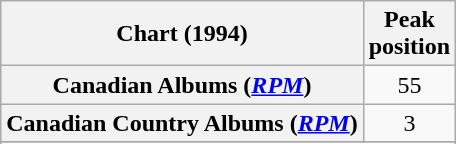<table class="wikitable sortable plainrowheaders" style="text-align:center">
<tr>
<th scope="col">Chart (1994)</th>
<th scope="col">Peak<br>position</th>
</tr>
<tr>
<th scope="row">Canadian Albums (<em><a href='#'>RPM</a></em>)</th>
<td>55</td>
</tr>
<tr>
<th scope="row">Canadian Country Albums (<em><a href='#'>RPM</a></em>)</th>
<td>3</td>
</tr>
<tr>
</tr>
<tr>
</tr>
</table>
